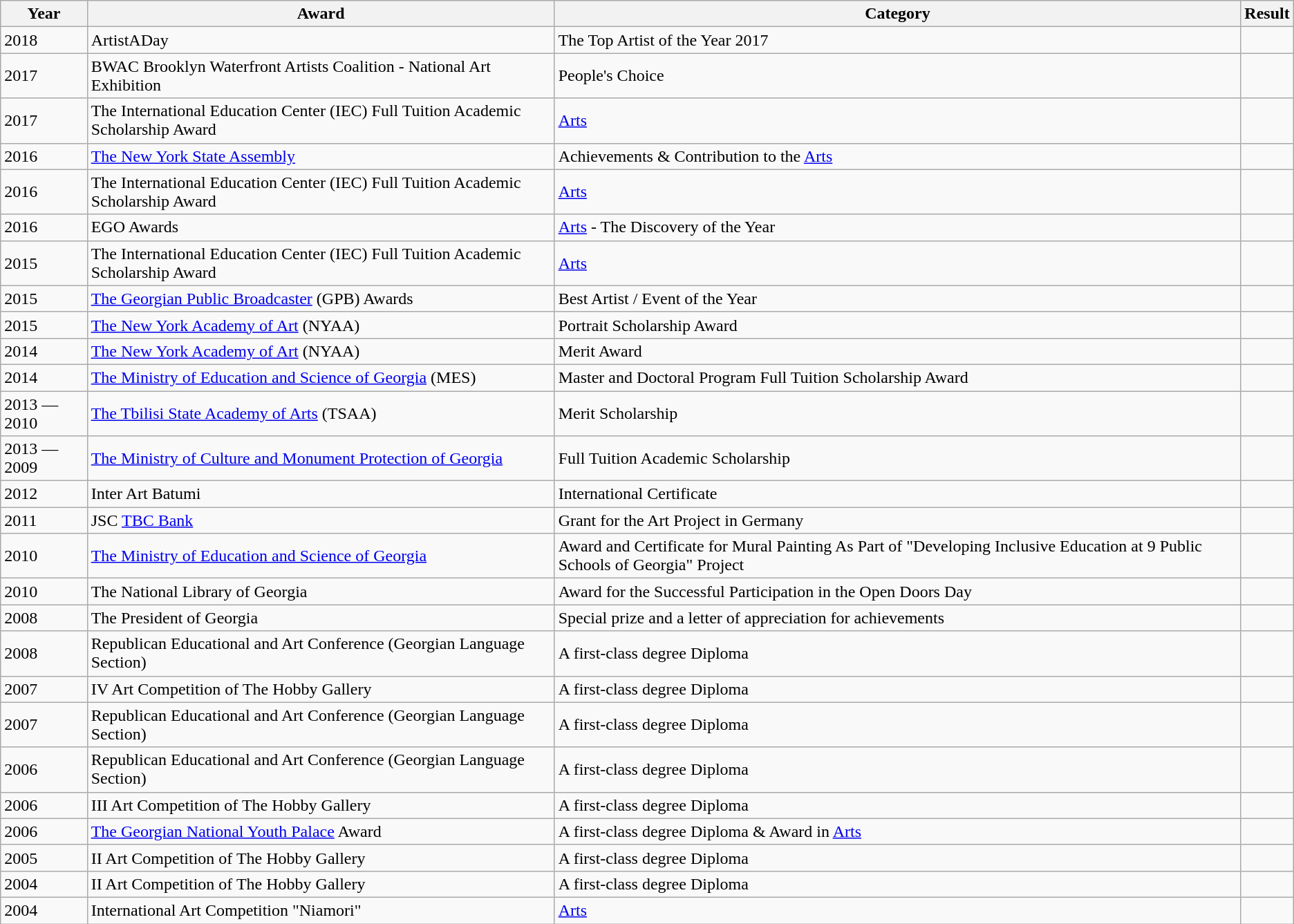<table class="wikitable sortable">
<tr>
<th>Year</th>
<th>Award</th>
<th>Category</th>
<th>Result</th>
</tr>
<tr>
<td>2018</td>
<td>ArtistADay</td>
<td>The Top Artist of the Year 2017</td>
<td></td>
</tr>
<tr>
<td>2017</td>
<td>BWAC Brooklyn Waterfront Artists Coalition - National Art Exhibition</td>
<td>People's Choice</td>
<td></td>
</tr>
<tr>
<td>2017</td>
<td>The International Education Center (IEC) Full Tuition Academic Scholarship Award</td>
<td><a href='#'>Arts</a></td>
<td></td>
</tr>
<tr>
<td>2016</td>
<td><a href='#'>The New York State Assembly</a></td>
<td>Achievements & Contribution to  the <a href='#'>Arts</a></td>
<td></td>
</tr>
<tr>
<td>2016</td>
<td>The International Education Center (IEC) Full Tuition Academic Scholarship Award</td>
<td><a href='#'>Arts</a></td>
<td></td>
</tr>
<tr>
<td>2016</td>
<td>EGO Awards</td>
<td><a href='#'>Arts</a> - The Discovery of the Year</td>
<td></td>
</tr>
<tr>
<td>2015</td>
<td>The International Education Center (IEC) Full Tuition Academic Scholarship Award</td>
<td><a href='#'>Arts</a></td>
<td></td>
</tr>
<tr>
<td>2015</td>
<td><a href='#'>The Georgian Public Broadcaster</a> (GPB) Awards</td>
<td>Best Artist / Event of the Year</td>
<td></td>
</tr>
<tr>
<td>2015</td>
<td><a href='#'>The New York Academy of Art</a> (NYAA)</td>
<td>Portrait Scholarship Award</td>
<td></td>
</tr>
<tr>
<td>2014</td>
<td><a href='#'>The New York Academy of Art</a> (NYAA)</td>
<td>Merit Award</td>
<td></td>
</tr>
<tr>
<td>2014</td>
<td><a href='#'>The Ministry of Education and Science of Georgia</a> (MES)</td>
<td>Master and Doctoral Program Full Tuition Scholarship Award</td>
<td></td>
</tr>
<tr>
<td>2013 — 2010</td>
<td><a href='#'>The Tbilisi State Academy of Arts</a> (TSAA)</td>
<td>Merit Scholarship</td>
<td></td>
</tr>
<tr>
<td>2013 — 2009</td>
<td><a href='#'>The Ministry of Culture and Monument Protection of Georgia</a></td>
<td>Full Tuition Academic Scholarship</td>
<td></td>
</tr>
<tr>
<td>2012</td>
<td>Inter Art Batumi</td>
<td>International Certificate</td>
<td></td>
</tr>
<tr>
<td>2011</td>
<td>JSC <a href='#'>TBC Bank</a></td>
<td>Grant for the Art Project in Germany</td>
<td></td>
</tr>
<tr>
<td>2010</td>
<td><a href='#'>The Ministry of Education and Science of Georgia</a></td>
<td>Award and Certificate for Mural Painting As Part of "Developing Inclusive Education at 9 Public Schools of Georgia" Project</td>
<td></td>
</tr>
<tr>
<td>2010</td>
<td>The National Library of Georgia</td>
<td>Award for the Successful Participation in the Open Doors Day</td>
<td></td>
</tr>
<tr>
<td>2008</td>
<td>The President of Georgia</td>
<td>Special prize and a letter of appreciation for achievements</td>
<td></td>
</tr>
<tr>
<td>2008</td>
<td>Republican Educational and Art Conference (Georgian Language Section)</td>
<td>A first-class degree Diploma</td>
<td></td>
</tr>
<tr>
<td>2007</td>
<td>IV Art Competition of The Hobby Gallery</td>
<td>A first-class degree Diploma</td>
<td></td>
</tr>
<tr>
<td>2007</td>
<td>Republican Educational and Art Conference (Georgian Language Section)</td>
<td>A first-class degree Diploma</td>
<td></td>
</tr>
<tr>
<td>2006</td>
<td>Republican Educational and Art Conference (Georgian Language Section)</td>
<td>A first-class degree Diploma</td>
<td></td>
</tr>
<tr>
<td>2006</td>
<td>III Art Competition of The Hobby Gallery</td>
<td>A first-class degree Diploma</td>
<td></td>
</tr>
<tr>
<td>2006</td>
<td><a href='#'>The Georgian National Youth Palace</a> Award</td>
<td>A first-class degree Diploma & Award in <a href='#'>Arts</a></td>
<td></td>
</tr>
<tr>
<td>2005</td>
<td>II Art Competition of The Hobby Gallery</td>
<td>A first-class degree Diploma</td>
<td></td>
</tr>
<tr>
<td>2004</td>
<td>II Art Competition of The Hobby Gallery</td>
<td>A first-class degree Diploma</td>
<td></td>
</tr>
<tr>
<td>2004</td>
<td>International Art Competition "Niamori"</td>
<td><a href='#'>Arts</a></td>
<td></td>
</tr>
</table>
